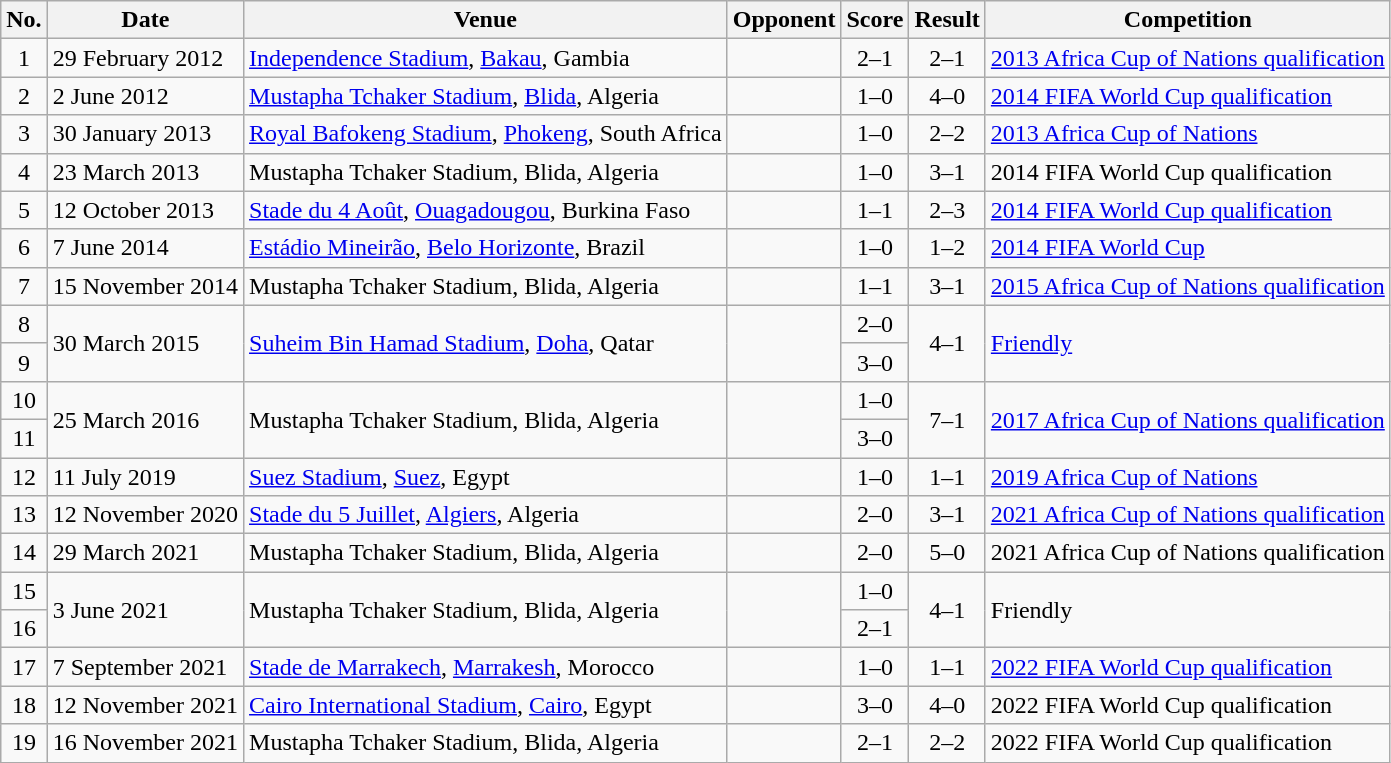<table class="wikitable sortable">
<tr>
<th scope="col">No.</th>
<th scope="col">Date</th>
<th scope="col">Venue</th>
<th scope="col">Opponent</th>
<th scope="col">Score</th>
<th scope="col">Result</th>
<th scope="col">Competition</th>
</tr>
<tr>
<td align="center">1</td>
<td>29 February 2012</td>
<td><a href='#'>Independence Stadium</a>, <a href='#'>Bakau</a>, Gambia</td>
<td></td>
<td align="center">2–1</td>
<td align="center">2–1</td>
<td><a href='#'>2013 Africa Cup of Nations qualification</a></td>
</tr>
<tr>
<td align="center">2</td>
<td>2 June 2012</td>
<td><a href='#'>Mustapha Tchaker Stadium</a>, <a href='#'>Blida</a>, Algeria</td>
<td></td>
<td align="center">1–0</td>
<td align="center">4–0</td>
<td><a href='#'>2014 FIFA World Cup qualification</a></td>
</tr>
<tr>
<td align="center">3</td>
<td>30 January 2013</td>
<td><a href='#'>Royal Bafokeng Stadium</a>, <a href='#'>Phokeng</a>, South Africa</td>
<td></td>
<td align="center">1–0</td>
<td align="center">2–2</td>
<td><a href='#'>2013 Africa Cup of Nations</a></td>
</tr>
<tr>
<td align="center">4</td>
<td>23 March 2013</td>
<td>Mustapha Tchaker Stadium, Blida, Algeria</td>
<td></td>
<td align="center">1–0</td>
<td align="center">3–1</td>
<td>2014 FIFA World Cup qualification</td>
</tr>
<tr>
<td align="center">5</td>
<td>12 October 2013</td>
<td><a href='#'>Stade du 4 Août</a>, <a href='#'>Ouagadougou</a>, Burkina Faso</td>
<td></td>
<td align="center">1–1</td>
<td align="center">2–3</td>
<td><a href='#'>2014 FIFA World Cup qualification</a></td>
</tr>
<tr>
<td align="center">6</td>
<td>7 June 2014</td>
<td><a href='#'>Estádio Mineirão</a>, <a href='#'>Belo Horizonte</a>, Brazil</td>
<td></td>
<td align="center">1–0</td>
<td align="center">1–2</td>
<td><a href='#'>2014 FIFA World Cup</a></td>
</tr>
<tr>
<td align="center">7</td>
<td>15 November 2014</td>
<td>Mustapha Tchaker Stadium, Blida, Algeria</td>
<td></td>
<td align="center">1–1</td>
<td align="center">3–1</td>
<td><a href='#'>2015 Africa Cup of Nations qualification</a></td>
</tr>
<tr>
<td align="center">8</td>
<td rowspan="2">30 March 2015</td>
<td rowspan="2"><a href='#'>Suheim Bin Hamad Stadium</a>, <a href='#'>Doha</a>, Qatar</td>
<td rowspan="2"></td>
<td align="center">2–0</td>
<td rowspan="2" style="text-align:center">4–1</td>
<td rowspan="2"><a href='#'>Friendly</a></td>
</tr>
<tr>
<td align="center">9</td>
<td align="center">3–0</td>
</tr>
<tr>
<td align="center">10</td>
<td rowspan="2">25 March 2016</td>
<td rowspan="2">Mustapha Tchaker Stadium, Blida, Algeria</td>
<td rowspan="2"></td>
<td align="center">1–0</td>
<td rowspan="2" style="text-align:center">7–1</td>
<td rowspan="2"><a href='#'>2017 Africa Cup of Nations qualification</a></td>
</tr>
<tr>
<td align="center">11</td>
<td align="center">3–0</td>
</tr>
<tr>
<td align="center">12</td>
<td>11 July 2019</td>
<td><a href='#'>Suez Stadium</a>, <a href='#'>Suez</a>, Egypt</td>
<td></td>
<td align="center">1–0</td>
<td align="center">1–1 </td>
<td><a href='#'>2019 Africa Cup of Nations</a></td>
</tr>
<tr>
<td align="center">13</td>
<td>12 November 2020</td>
<td><a href='#'>Stade du 5 Juillet</a>, <a href='#'>Algiers</a>, Algeria</td>
<td></td>
<td align="center">2–0</td>
<td align="center">3–1</td>
<td><a href='#'>2021 Africa Cup of Nations qualification</a></td>
</tr>
<tr>
<td align="center">14</td>
<td>29 March 2021</td>
<td>Mustapha Tchaker Stadium, Blida, Algeria</td>
<td></td>
<td align="center">2–0</td>
<td align="center">5–0</td>
<td>2021 Africa Cup of Nations qualification</td>
</tr>
<tr>
<td align="center">15</td>
<td rowspan="2">3 June 2021</td>
<td rowspan="2">Mustapha Tchaker Stadium, Blida, Algeria</td>
<td rowspan="2"></td>
<td align="center">1–0</td>
<td rowspan="2" align="center">4–1</td>
<td rowspan="2">Friendly</td>
</tr>
<tr>
<td align="center">16</td>
<td align="center">2–1</td>
</tr>
<tr>
<td align="center">17</td>
<td>7 September 2021</td>
<td><a href='#'>Stade de Marrakech</a>, <a href='#'>Marrakesh</a>, Morocco</td>
<td></td>
<td align="center">1–0</td>
<td align="center">1–1</td>
<td><a href='#'>2022 FIFA World Cup qualification</a></td>
</tr>
<tr>
<td align="center">18</td>
<td>12 November 2021</td>
<td><a href='#'>Cairo International Stadium</a>, <a href='#'>Cairo</a>, Egypt</td>
<td></td>
<td align="center">3–0</td>
<td align="center">4–0</td>
<td>2022 FIFA World Cup qualification</td>
</tr>
<tr>
<td align="center">19</td>
<td>16 November 2021</td>
<td>Mustapha Tchaker Stadium, Blida, Algeria</td>
<td></td>
<td align="center">2–1</td>
<td align="center">2–2</td>
<td>2022 FIFA World Cup qualification</td>
</tr>
</table>
